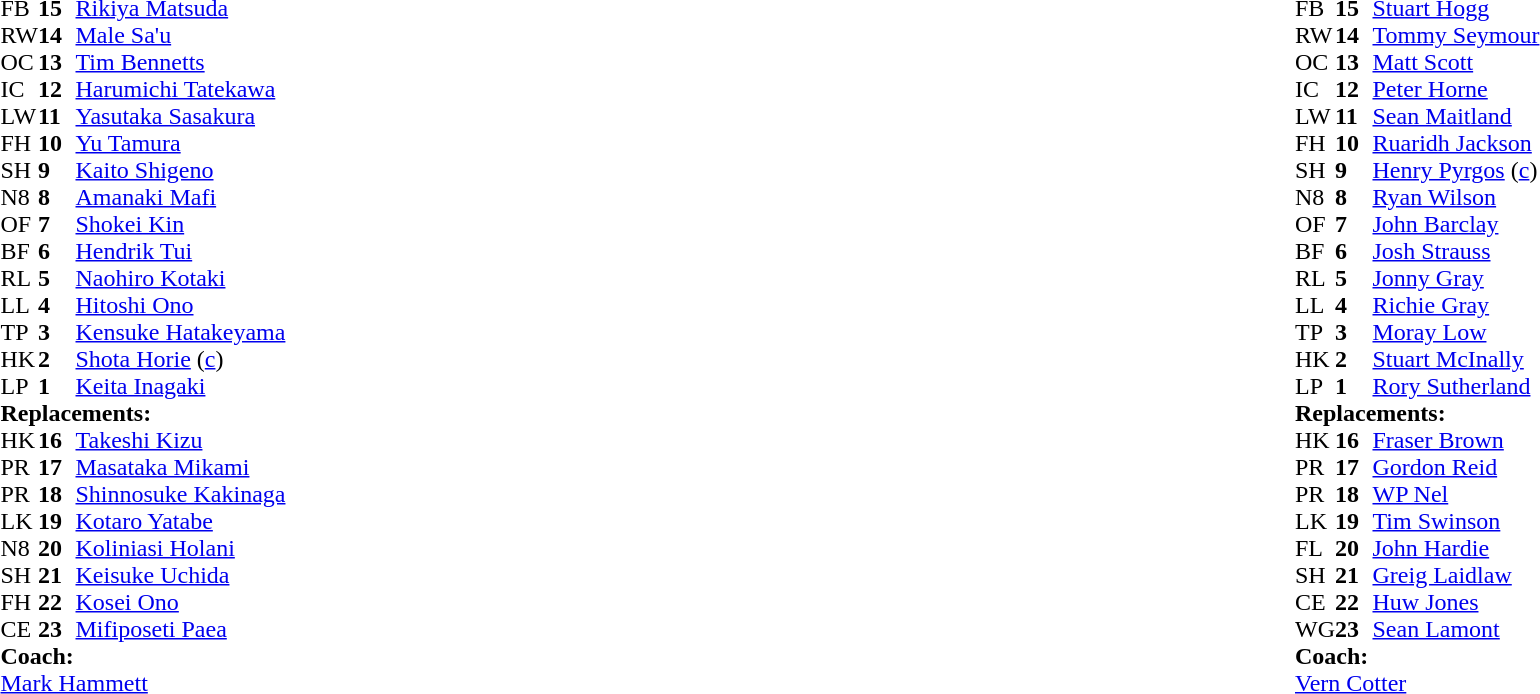<table style="width:100%;">
<tr>
<td style="vertical-align:top; width:50%"><br><table cellspacing="0" cellpadding="0">
<tr>
<th width="25"></th>
<th width="25"></th>
</tr>
<tr>
<td>FB</td>
<td><strong>15</strong></td>
<td><a href='#'>Rikiya Matsuda</a></td>
<td></td>
<td></td>
</tr>
<tr>
<td>RW</td>
<td><strong>14</strong></td>
<td><a href='#'>Male Sa'u</a></td>
</tr>
<tr>
<td>OC</td>
<td><strong>13</strong></td>
<td><a href='#'>Tim Bennetts</a></td>
<td></td>
<td></td>
</tr>
<tr>
<td>IC</td>
<td><strong>12</strong></td>
<td><a href='#'>Harumichi Tatekawa</a></td>
</tr>
<tr>
<td>LW</td>
<td><strong>11</strong></td>
<td><a href='#'>Yasutaka Sasakura</a></td>
</tr>
<tr>
<td>FH</td>
<td><strong>10</strong></td>
<td><a href='#'>Yu Tamura</a></td>
</tr>
<tr>
<td>SH</td>
<td><strong>9</strong></td>
<td><a href='#'>Kaito Shigeno</a></td>
<td></td>
<td></td>
</tr>
<tr>
<td>N8</td>
<td><strong>8</strong></td>
<td><a href='#'>Amanaki Mafi</a></td>
</tr>
<tr>
<td>OF</td>
<td><strong>7</strong></td>
<td><a href='#'>Shokei Kin</a></td>
</tr>
<tr>
<td>BF</td>
<td><strong>6</strong></td>
<td><a href='#'>Hendrik Tui</a></td>
<td></td>
<td></td>
</tr>
<tr>
<td>RL</td>
<td><strong>5</strong></td>
<td><a href='#'>Naohiro Kotaki</a></td>
</tr>
<tr>
<td>LL</td>
<td><strong>4</strong></td>
<td><a href='#'>Hitoshi Ono</a></td>
<td></td>
<td></td>
</tr>
<tr>
<td>TP</td>
<td><strong>3</strong></td>
<td><a href='#'>Kensuke Hatakeyama</a></td>
<td></td>
<td></td>
</tr>
<tr>
<td>HK</td>
<td><strong>2</strong></td>
<td><a href='#'>Shota Horie</a> (<a href='#'>c</a>)</td>
<td></td>
<td></td>
</tr>
<tr>
<td>LP</td>
<td><strong>1</strong></td>
<td><a href='#'>Keita Inagaki</a></td>
<td></td>
<td></td>
</tr>
<tr>
<td colspan=3><strong>Replacements:</strong></td>
</tr>
<tr>
<td>HK</td>
<td><strong>16</strong></td>
<td><a href='#'>Takeshi Kizu</a></td>
<td></td>
<td></td>
</tr>
<tr>
<td>PR</td>
<td><strong>17</strong></td>
<td><a href='#'>Masataka Mikami</a></td>
<td></td>
<td></td>
</tr>
<tr>
<td>PR</td>
<td><strong>18</strong></td>
<td><a href='#'>Shinnosuke Kakinaga</a></td>
<td></td>
<td></td>
</tr>
<tr>
<td>LK</td>
<td><strong>19</strong></td>
<td><a href='#'>Kotaro Yatabe</a></td>
<td></td>
<td></td>
</tr>
<tr>
<td>N8</td>
<td><strong>20</strong></td>
<td><a href='#'>Koliniasi Holani</a></td>
<td></td>
<td></td>
</tr>
<tr>
<td>SH</td>
<td><strong>21</strong></td>
<td><a href='#'>Keisuke Uchida</a></td>
<td></td>
<td></td>
</tr>
<tr>
<td>FH</td>
<td><strong>22</strong></td>
<td><a href='#'>Kosei Ono</a></td>
<td></td>
<td></td>
</tr>
<tr>
<td>CE</td>
<td><strong>23</strong></td>
<td><a href='#'>Mifiposeti Paea</a></td>
<td></td>
<td></td>
</tr>
<tr>
<td colspan=3><strong>Coach:</strong></td>
</tr>
<tr>
<td colspan="4"> <a href='#'>Mark Hammett</a></td>
</tr>
</table>
</td>
<td style="vertical-align:top; width:50%"><br><table cellspacing="0" cellpadding="0" style="margin:auto">
<tr>
<th width="25"></th>
<th width="25"></th>
</tr>
<tr>
<td>FB</td>
<td><strong>15</strong></td>
<td><a href='#'>Stuart Hogg</a></td>
</tr>
<tr>
<td>RW</td>
<td><strong>14</strong></td>
<td><a href='#'>Tommy Seymour</a></td>
</tr>
<tr>
<td>OC</td>
<td><strong>13</strong></td>
<td><a href='#'>Matt Scott</a></td>
</tr>
<tr>
<td>IC</td>
<td><strong>12</strong></td>
<td><a href='#'>Peter Horne</a></td>
</tr>
<tr>
<td>LW</td>
<td><strong>11</strong></td>
<td><a href='#'>Sean Maitland</a></td>
<td></td>
<td></td>
</tr>
<tr>
<td>FH</td>
<td><strong>10</strong></td>
<td><a href='#'>Ruaridh Jackson</a></td>
<td></td>
<td></td>
</tr>
<tr>
<td>SH</td>
<td><strong>9</strong></td>
<td><a href='#'>Henry Pyrgos</a> (<a href='#'>c</a>)</td>
<td></td>
<td></td>
</tr>
<tr>
<td>N8</td>
<td><strong>8</strong></td>
<td><a href='#'>Ryan Wilson</a></td>
<td></td>
<td></td>
</tr>
<tr>
<td>OF</td>
<td><strong>7</strong></td>
<td><a href='#'>John Barclay</a></td>
<td></td>
<td></td>
</tr>
<tr>
<td>BF</td>
<td><strong>6</strong></td>
<td><a href='#'>Josh Strauss</a></td>
</tr>
<tr>
<td>RL</td>
<td><strong>5</strong></td>
<td><a href='#'>Jonny Gray</a></td>
</tr>
<tr>
<td>LL</td>
<td><strong>4</strong></td>
<td><a href='#'>Richie Gray</a></td>
</tr>
<tr>
<td>TP</td>
<td><strong>3</strong></td>
<td><a href='#'>Moray Low</a></td>
<td></td>
<td></td>
</tr>
<tr>
<td>HK</td>
<td><strong>2</strong></td>
<td><a href='#'>Stuart McInally</a></td>
<td></td>
<td></td>
</tr>
<tr>
<td>LP</td>
<td><strong>1</strong></td>
<td><a href='#'>Rory Sutherland</a></td>
<td></td>
<td></td>
</tr>
<tr>
<td colspan=3><strong>Replacements:</strong></td>
</tr>
<tr>
<td>HK</td>
<td><strong>16</strong></td>
<td><a href='#'>Fraser Brown</a></td>
<td></td>
<td></td>
</tr>
<tr>
<td>PR</td>
<td><strong>17</strong></td>
<td><a href='#'>Gordon Reid</a></td>
<td></td>
<td></td>
</tr>
<tr>
<td>PR</td>
<td><strong>18</strong></td>
<td><a href='#'>WP Nel</a></td>
<td></td>
<td></td>
</tr>
<tr>
<td>LK</td>
<td><strong>19</strong></td>
<td><a href='#'>Tim Swinson</a></td>
<td></td>
<td></td>
</tr>
<tr>
<td>FL</td>
<td><strong>20</strong></td>
<td><a href='#'>John Hardie</a></td>
<td></td>
<td></td>
</tr>
<tr>
<td>SH</td>
<td><strong>21</strong></td>
<td><a href='#'>Greig Laidlaw</a></td>
<td></td>
<td></td>
</tr>
<tr>
<td>CE</td>
<td><strong>22</strong></td>
<td><a href='#'>Huw Jones</a></td>
<td></td>
<td></td>
</tr>
<tr>
<td>WG</td>
<td><strong>23</strong></td>
<td><a href='#'>Sean Lamont</a></td>
<td></td>
<td></td>
</tr>
<tr>
<td colspan=3><strong>Coach:</strong></td>
</tr>
<tr>
<td colspan="4"> <a href='#'>Vern Cotter</a></td>
</tr>
</table>
</td>
</tr>
</table>
